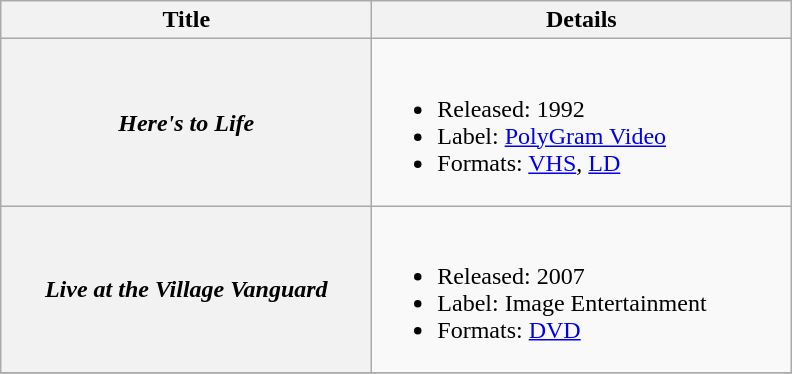<table class="wikitable plainrowheaders" style=text-align:center;>
<tr>
<th scope="col" style="width:15em;">Title</th>
<th scope="col" style="width:17em;">Details</th>
</tr>
<tr>
<th scope="row"><em>Here's to Life</em></th>
<td align=left><br><ul><li>Released: 1992</li><li>Label: <a href='#'>PolyGram Video</a></li><li>Formats: <a href='#'>VHS</a>, <a href='#'>LD</a></li></ul></td>
</tr>
<tr>
<th scope="row"><em>Live at the Village Vanguard</em></th>
<td align=left><br><ul><li>Released: 2007</li><li>Label: Image Entertainment</li><li>Formats: <a href='#'>DVD</a></li></ul></td>
</tr>
<tr>
</tr>
</table>
